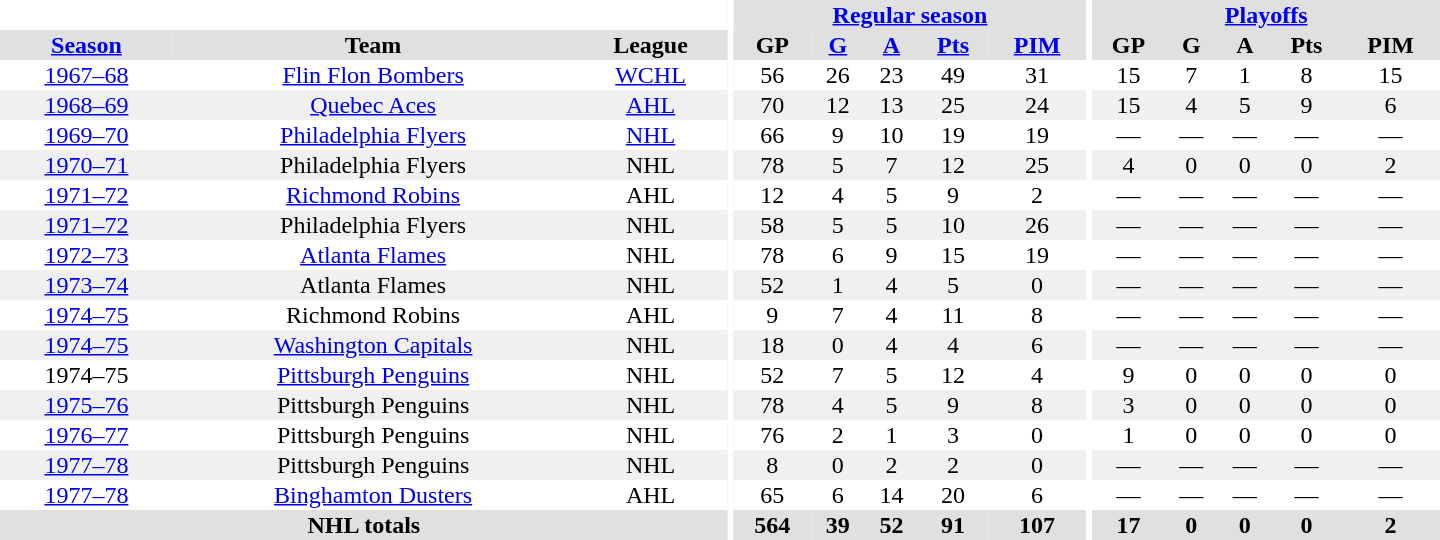<table border="0" cellpadding="1" cellspacing="0" style="text-align:center; width:60em">
<tr bgcolor="#e0e0e0">
<th colspan="3" bgcolor="#ffffff"></th>
<th rowspan="100" bgcolor="#ffffff"></th>
<th colspan="5"><a href='#'>Regular season</a></th>
<th rowspan="100" bgcolor="#ffffff"></th>
<th colspan="5"><a href='#'>Playoffs</a></th>
</tr>
<tr bgcolor="#e0e0e0">
<th><a href='#'>Season</a></th>
<th>Team</th>
<th>League</th>
<th>GP</th>
<th><a href='#'>G</a></th>
<th><a href='#'>A</a></th>
<th><a href='#'>Pts</a></th>
<th><a href='#'>PIM</a></th>
<th>GP</th>
<th>G</th>
<th>A</th>
<th>Pts</th>
<th>PIM</th>
</tr>
<tr>
<td><a href='#'>1967–68</a></td>
<td><a href='#'>Flin Flon Bombers</a></td>
<td><a href='#'>WCHL</a></td>
<td>56</td>
<td>26</td>
<td>23</td>
<td>49</td>
<td>31</td>
<td>15</td>
<td>7</td>
<td>1</td>
<td>8</td>
<td>15</td>
</tr>
<tr bgcolor="#f0f0f0">
<td><a href='#'>1968–69</a></td>
<td><a href='#'>Quebec Aces</a></td>
<td><a href='#'>AHL</a></td>
<td>70</td>
<td>12</td>
<td>13</td>
<td>25</td>
<td>24</td>
<td>15</td>
<td>4</td>
<td>5</td>
<td>9</td>
<td>6</td>
</tr>
<tr>
<td><a href='#'>1969–70</a></td>
<td><a href='#'>Philadelphia Flyers</a></td>
<td><a href='#'>NHL</a></td>
<td>66</td>
<td>9</td>
<td>10</td>
<td>19</td>
<td>19</td>
<td>—</td>
<td>—</td>
<td>—</td>
<td>—</td>
<td>—</td>
</tr>
<tr bgcolor="#f0f0f0">
<td><a href='#'>1970–71</a></td>
<td>Philadelphia Flyers</td>
<td>NHL</td>
<td>78</td>
<td>5</td>
<td>7</td>
<td>12</td>
<td>25</td>
<td>4</td>
<td>0</td>
<td>0</td>
<td>0</td>
<td>2</td>
</tr>
<tr>
<td><a href='#'>1971–72</a></td>
<td><a href='#'>Richmond Robins</a></td>
<td>AHL</td>
<td>12</td>
<td>4</td>
<td>5</td>
<td>9</td>
<td>2</td>
<td>—</td>
<td>—</td>
<td>—</td>
<td>—</td>
<td>—</td>
</tr>
<tr bgcolor="#f0f0f0">
<td><a href='#'>1971–72</a></td>
<td>Philadelphia Flyers</td>
<td>NHL</td>
<td>58</td>
<td>5</td>
<td>5</td>
<td>10</td>
<td>26</td>
<td>—</td>
<td>—</td>
<td>—</td>
<td>—</td>
<td>—</td>
</tr>
<tr>
<td><a href='#'>1972–73</a></td>
<td><a href='#'>Atlanta Flames</a></td>
<td>NHL</td>
<td>78</td>
<td>6</td>
<td>9</td>
<td>15</td>
<td>19</td>
<td>—</td>
<td>—</td>
<td>—</td>
<td>—</td>
<td>—</td>
</tr>
<tr bgcolor="#f0f0f0">
<td><a href='#'>1973–74</a></td>
<td>Atlanta Flames</td>
<td>NHL</td>
<td>52</td>
<td>1</td>
<td>4</td>
<td>5</td>
<td>0</td>
<td>—</td>
<td>—</td>
<td>—</td>
<td>—</td>
<td>—</td>
</tr>
<tr>
<td><a href='#'>1974–75</a></td>
<td>Richmond Robins</td>
<td>AHL</td>
<td>9</td>
<td>7</td>
<td>4</td>
<td>11</td>
<td>8</td>
<td>—</td>
<td>—</td>
<td>—</td>
<td>—</td>
<td>—</td>
</tr>
<tr bgcolor="#f0f0f0">
<td><a href='#'>1974–75</a></td>
<td><a href='#'>Washington Capitals</a></td>
<td>NHL</td>
<td>18</td>
<td>0</td>
<td>4</td>
<td>4</td>
<td>6</td>
<td>—</td>
<td>—</td>
<td>—</td>
<td>—</td>
<td>—</td>
</tr>
<tr>
<td>1974–75</td>
<td><a href='#'>Pittsburgh Penguins</a></td>
<td>NHL</td>
<td>52</td>
<td>7</td>
<td>5</td>
<td>12</td>
<td>4</td>
<td>9</td>
<td>0</td>
<td>0</td>
<td>0</td>
<td>0</td>
</tr>
<tr bgcolor="#f0f0f0">
<td><a href='#'>1975–76</a></td>
<td>Pittsburgh Penguins</td>
<td>NHL</td>
<td>78</td>
<td>4</td>
<td>5</td>
<td>9</td>
<td>8</td>
<td>3</td>
<td>0</td>
<td>0</td>
<td>0</td>
<td>0</td>
</tr>
<tr>
<td><a href='#'>1976–77</a></td>
<td>Pittsburgh Penguins</td>
<td>NHL</td>
<td>76</td>
<td>2</td>
<td>1</td>
<td>3</td>
<td>0</td>
<td>1</td>
<td>0</td>
<td>0</td>
<td>0</td>
<td>0</td>
</tr>
<tr bgcolor="#f0f0f0">
<td><a href='#'>1977–78</a></td>
<td>Pittsburgh Penguins</td>
<td>NHL</td>
<td>8</td>
<td>0</td>
<td>2</td>
<td>2</td>
<td>0</td>
<td>—</td>
<td>—</td>
<td>—</td>
<td>—</td>
<td>—</td>
</tr>
<tr>
<td><a href='#'>1977–78</a></td>
<td><a href='#'>Binghamton Dusters</a></td>
<td>AHL</td>
<td>65</td>
<td>6</td>
<td>14</td>
<td>20</td>
<td>6</td>
<td>—</td>
<td>—</td>
<td>—</td>
<td>—</td>
<td>—</td>
</tr>
<tr bgcolor="#e0e0e0">
<th colspan="3">NHL totals</th>
<th>564</th>
<th>39</th>
<th>52</th>
<th>91</th>
<th>107</th>
<th>17</th>
<th>0</th>
<th>0</th>
<th>0</th>
<th>2</th>
</tr>
</table>
